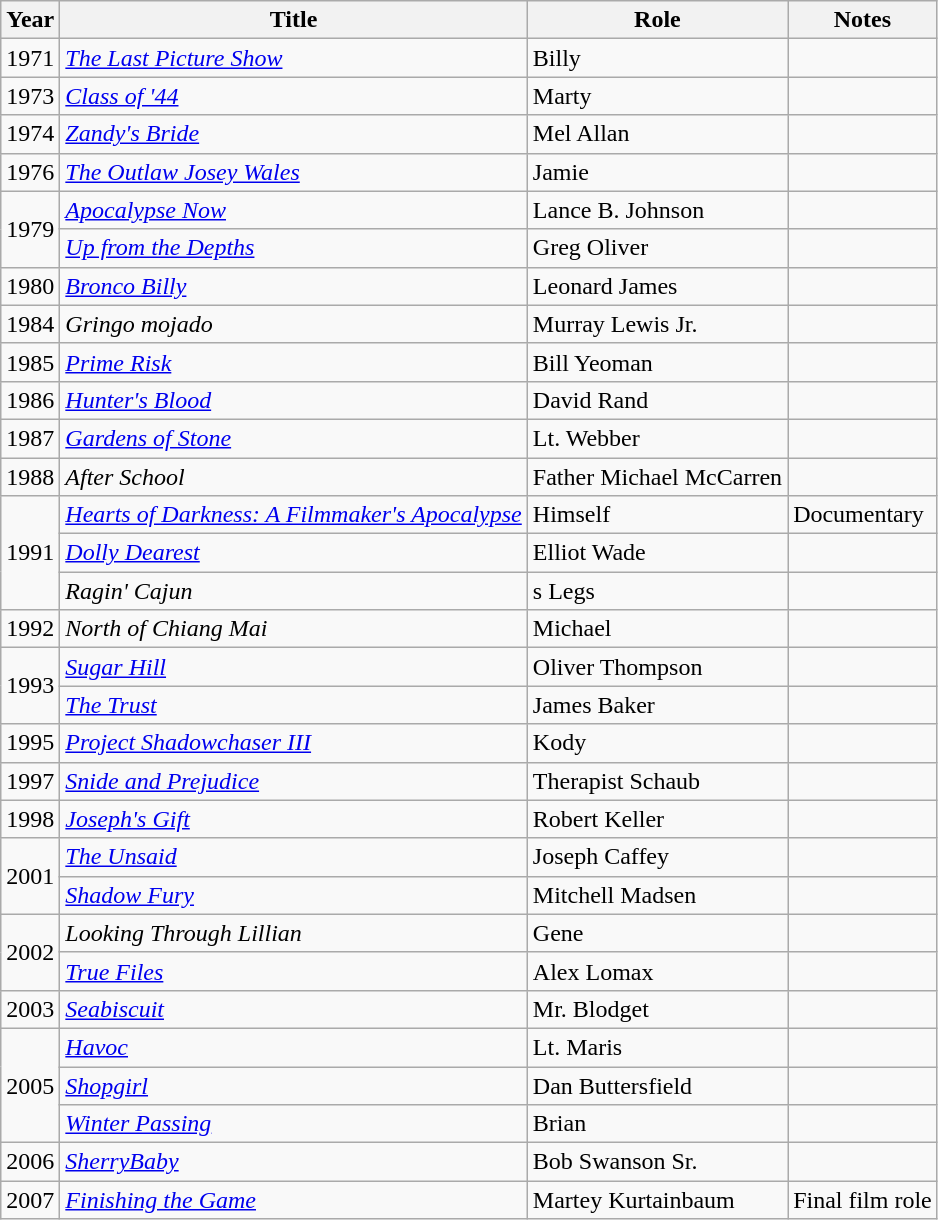<table class="wikitable sortable sticky-header">
<tr>
<th>Year</th>
<th>Title</th>
<th>Role</th>
<th>Notes</th>
</tr>
<tr>
<td>1971</td>
<td><em><a href='#'>The Last Picture Show</a></em></td>
<td>Billy</td>
<td></td>
</tr>
<tr>
<td>1973</td>
<td><em><a href='#'>Class of '44</a></em></td>
<td>Marty</td>
<td></td>
</tr>
<tr>
<td>1974</td>
<td><em><a href='#'>Zandy's Bride</a></em></td>
<td>Mel Allan</td>
<td></td>
</tr>
<tr>
<td>1976</td>
<td><em><a href='#'>The Outlaw Josey Wales</a></em></td>
<td>Jamie</td>
<td></td>
</tr>
<tr>
<td rowspan=2>1979</td>
<td><em><a href='#'>Apocalypse Now</a></em></td>
<td>Lance B. Johnson</td>
<td></td>
</tr>
<tr>
<td><em><a href='#'>Up from the Depths</a></em></td>
<td>Greg Oliver</td>
<td></td>
</tr>
<tr>
<td>1980</td>
<td><em><a href='#'>Bronco Billy</a></em></td>
<td>Leonard James</td>
<td></td>
</tr>
<tr>
<td>1984</td>
<td><em>Gringo mojado</em></td>
<td>Murray Lewis Jr.</td>
<td></td>
</tr>
<tr>
<td>1985</td>
<td><em><a href='#'>Prime Risk</a></em></td>
<td>Bill Yeoman</td>
<td></td>
</tr>
<tr>
<td>1986</td>
<td><em><a href='#'>Hunter's Blood</a></em></td>
<td>David Rand</td>
<td></td>
</tr>
<tr>
<td>1987</td>
<td><em><a href='#'>Gardens of Stone</a></em></td>
<td>Lt. Webber</td>
<td></td>
</tr>
<tr>
<td>1988</td>
<td><em>After School</em></td>
<td>Father Michael McCarren</td>
<td></td>
</tr>
<tr>
<td rowspan=3>1991</td>
<td><em><a href='#'>Hearts of Darkness: A Filmmaker's Apocalypse</a></em></td>
<td>Himself</td>
<td>Documentary</td>
</tr>
<tr>
<td><em><a href='#'>Dolly Dearest</a></em></td>
<td>Elliot Wade</td>
<td></td>
</tr>
<tr>
<td><em>Ragin' Cajun</em></td>
<td>s Legs</td>
<td></td>
</tr>
<tr>
<td>1992</td>
<td><em>North of Chiang Mai</em></td>
<td>Michael</td>
<td></td>
</tr>
<tr>
<td rowspan=2>1993</td>
<td><em><a href='#'>Sugar Hill</a></em></td>
<td>Oliver Thompson</td>
<td></td>
</tr>
<tr>
<td><em><a href='#'>The Trust</a></em></td>
<td>James Baker</td>
<td></td>
</tr>
<tr>
<td>1995</td>
<td><em><a href='#'>Project Shadowchaser III</a></em></td>
<td>Kody</td>
<td></td>
</tr>
<tr>
<td>1997</td>
<td><em><a href='#'>Snide and Prejudice</a></em></td>
<td>Therapist Schaub</td>
<td></td>
</tr>
<tr>
<td>1998</td>
<td><em><a href='#'>Joseph's Gift</a></em></td>
<td>Robert Keller</td>
<td></td>
</tr>
<tr>
<td rowspan=2>2001</td>
<td><em><a href='#'>The Unsaid</a></em></td>
<td>Joseph Caffey</td>
<td></td>
</tr>
<tr>
<td><em><a href='#'>Shadow Fury</a></em></td>
<td>Mitchell Madsen</td>
<td></td>
</tr>
<tr>
<td rowspan=2>2002</td>
<td><em>Looking Through Lillian</em></td>
<td>Gene</td>
<td></td>
</tr>
<tr>
<td><em><a href='#'>True Files</a></em></td>
<td>Alex Lomax</td>
<td></td>
</tr>
<tr>
<td>2003</td>
<td><em><a href='#'>Seabiscuit</a></em></td>
<td>Mr. Blodget</td>
<td></td>
</tr>
<tr>
<td rowspan=3>2005</td>
<td><em><a href='#'>Havoc</a></em></td>
<td>Lt. Maris</td>
<td></td>
</tr>
<tr>
<td><em><a href='#'>Shopgirl</a></em></td>
<td>Dan Buttersfield</td>
<td></td>
</tr>
<tr>
<td><em><a href='#'>Winter Passing</a></em></td>
<td>Brian</td>
<td></td>
</tr>
<tr>
<td>2006</td>
<td><em><a href='#'>SherryBaby</a></em></td>
<td>Bob Swanson Sr.</td>
<td></td>
</tr>
<tr>
<td>2007</td>
<td><em><a href='#'>Finishing the Game</a></em></td>
<td>Martey Kurtainbaum</td>
<td>Final film role</td>
</tr>
</table>
